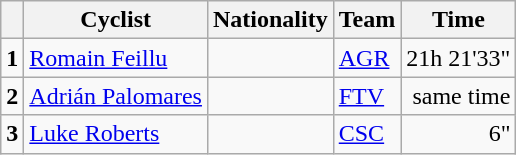<table class="wikitable">
<tr>
<th></th>
<th>Cyclist</th>
<th>Nationality</th>
<th>Team</th>
<th>Time</th>
</tr>
<tr>
<td><strong>1</strong></td>
<td><a href='#'>Romain Feillu</a></td>
<td></td>
<td><a href='#'>AGR</a></td>
<td align="right">21h 21'33"</td>
</tr>
<tr>
<td><strong>2</strong></td>
<td><a href='#'>Adrián Palomares</a></td>
<td></td>
<td><a href='#'>FTV</a></td>
<td align="right">same time</td>
</tr>
<tr>
<td><strong>3</strong></td>
<td><a href='#'>Luke Roberts</a></td>
<td></td>
<td><a href='#'>CSC</a></td>
<td align="right">6"</td>
</tr>
</table>
